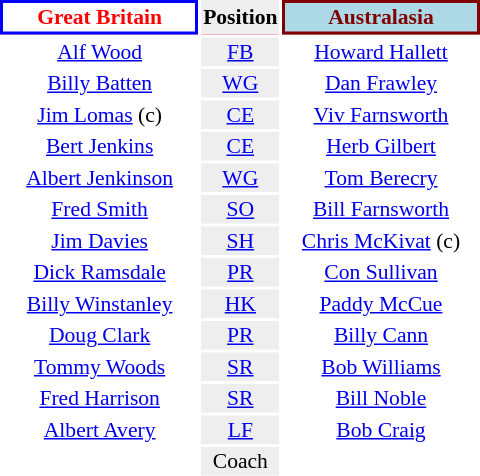<table align=right style="font-size:90%; margin-left:1em">
<tr bgcolor=#FF0033>
<th align="centre" width="126" style="border: 2px solid blue; background: white; color: red">Great Britain</th>
<th align="center" style="background: #eeeeee; color: black">Position</th>
<th align="centre" style="width:126px; border: 2px solid maroon; background: lightblue; color: maroon">Australasia</th>
</tr>
<tr>
<td align="center"><a href='#'>Alf Wood</a></td>
<td align="center" style="background: #eeeeee"><a href='#'>FB</a></td>
<td align="center"><a href='#'>Howard Hallett</a></td>
</tr>
<tr>
<td align="center"><a href='#'>Billy Batten</a></td>
<td align="center" style="background: #eeeeee"><a href='#'>WG</a></td>
<td align="center"><a href='#'>Dan Frawley</a></td>
</tr>
<tr>
<td align="center"><a href='#'>Jim Lomas</a> (c)</td>
<td align="center" style="background: #eeeeee"><a href='#'>CE</a></td>
<td align="center"><a href='#'>Viv Farnsworth</a></td>
</tr>
<tr>
<td align="center"><a href='#'>Bert Jenkins</a></td>
<td align="center" style="background: #eeeeee"><a href='#'>CE</a></td>
<td align="center"><a href='#'>Herb Gilbert</a></td>
</tr>
<tr>
<td align="center"><a href='#'>Albert Jenkinson</a></td>
<td align="center" style="background: #eeeeee"><a href='#'>WG</a></td>
<td align="center"><a href='#'>Tom Berecry</a></td>
</tr>
<tr>
<td align="center"><a href='#'>Fred Smith</a></td>
<td align="center" style="background: #eeeeee"><a href='#'>SO</a></td>
<td align="center"><a href='#'>Bill Farnsworth</a></td>
</tr>
<tr>
<td align="center"><a href='#'>Jim Davies</a></td>
<td align="center" style="background: #eeeeee"><a href='#'>SH</a></td>
<td align="center"><a href='#'>Chris McKivat</a> (c)</td>
</tr>
<tr>
<td align="center"><a href='#'>Dick Ramsdale</a></td>
<td align="center" style="background: #eeeeee"><a href='#'>PR</a></td>
<td align="center"><a href='#'>Con Sullivan</a></td>
</tr>
<tr>
<td align="center"><a href='#'>Billy Winstanley</a></td>
<td align="center" style="background: #eeeeee"><a href='#'>HK</a></td>
<td align="center"><a href='#'>Paddy McCue</a></td>
</tr>
<tr>
<td align="center"><a href='#'>Doug Clark</a></td>
<td align="center" style="background: #eeeeee"><a href='#'>PR</a></td>
<td align="center"><a href='#'>Billy Cann</a></td>
</tr>
<tr>
<td align="center"><a href='#'>Tommy Woods</a></td>
<td align="center" style="background: #eeeeee"><a href='#'>SR</a></td>
<td align="center"><a href='#'>Bob Williams</a></td>
</tr>
<tr>
<td align="center"><a href='#'>Fred Harrison</a></td>
<td align="center" style="background: #eeeeee"><a href='#'>SR</a></td>
<td align="center"><a href='#'>Bill Noble</a></td>
</tr>
<tr>
<td align="center"><a href='#'>Albert Avery</a></td>
<td align="center" style="background: #eeeeee"><a href='#'>LF</a></td>
<td align="center"><a href='#'>Bob Craig</a></td>
</tr>
<tr>
<td align="center"></td>
<td align="center" style="background: #eeeeee">Coach</td>
<td align="center"></td>
</tr>
</table>
